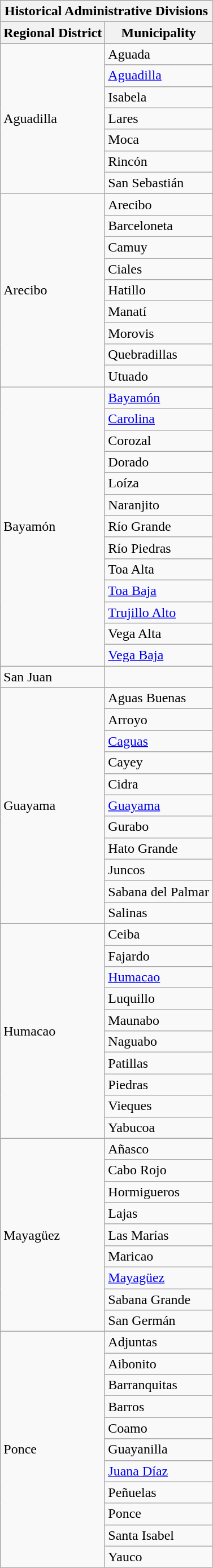<table class="wikitable" align="left" style="margin: 1em; margin-top: 0;">
<tr>
<th colspan="2">Historical Administrative Divisions</th>
</tr>
<tr bgcolor = lightgrey>
<th>Regional District</th>
<th>Municipality</th>
</tr>
<tr>
<td rowspan="8">Aguadilla</td>
</tr>
<tr>
<td>Aguada</td>
</tr>
<tr>
<td><a href='#'>Aguadilla</a></td>
</tr>
<tr>
<td>Isabela</td>
</tr>
<tr>
<td>Lares</td>
</tr>
<tr>
<td>Moca</td>
</tr>
<tr>
<td>Rincón</td>
</tr>
<tr>
<td>San Sebastián</td>
</tr>
<tr>
<td rowspan="10">Arecibo</td>
</tr>
<tr>
<td>Arecibo</td>
</tr>
<tr>
<td>Barceloneta</td>
</tr>
<tr>
<td>Camuy</td>
</tr>
<tr>
<td>Ciales</td>
</tr>
<tr>
<td>Hatillo</td>
</tr>
<tr>
<td>Manatí</td>
</tr>
<tr>
<td>Morovis</td>
</tr>
<tr>
<td>Quebradillas</td>
</tr>
<tr>
<td>Utuado</td>
</tr>
<tr>
<td rowspan="14">Bayamón</td>
</tr>
<tr>
<td><a href='#'>Bayamón</a></td>
</tr>
<tr>
<td><a href='#'>Carolina</a></td>
</tr>
<tr>
<td>Corozal</td>
</tr>
<tr>
<td>Dorado</td>
</tr>
<tr>
<td>Loíza</td>
</tr>
<tr>
<td>Naranjito</td>
</tr>
<tr>
<td>Río Grande</td>
</tr>
<tr>
<td>Río Piedras</td>
</tr>
<tr>
<td>Toa Alta</td>
</tr>
<tr>
<td><a href='#'>Toa Baja</a></td>
</tr>
<tr>
<td><a href='#'>Trujillo Alto</a></td>
</tr>
<tr>
<td>Vega Alta</td>
</tr>
<tr>
<td><a href='#'>Vega Baja</a></td>
</tr>
<tr>
<td>San Juan</td>
</tr>
<tr>
<td rowspan="12">Guayama</td>
</tr>
<tr>
<td>Aguas Buenas</td>
</tr>
<tr>
<td>Arroyo</td>
</tr>
<tr>
<td><a href='#'>Caguas</a></td>
</tr>
<tr>
<td>Cayey</td>
</tr>
<tr>
<td>Cidra</td>
</tr>
<tr>
<td><a href='#'>Guayama</a></td>
</tr>
<tr>
<td>Gurabo</td>
</tr>
<tr>
<td>Hato Grande</td>
</tr>
<tr>
<td>Juncos</td>
</tr>
<tr>
<td>Sabana del Palmar</td>
</tr>
<tr>
<td>Salinas</td>
</tr>
<tr>
<td rowspan="11">Humacao</td>
</tr>
<tr>
<td>Ceiba</td>
</tr>
<tr>
<td>Fajardo</td>
</tr>
<tr>
<td><a href='#'>Humacao</a></td>
</tr>
<tr>
<td>Luquillo</td>
</tr>
<tr>
<td>Maunabo</td>
</tr>
<tr>
<td>Naguabo</td>
</tr>
<tr>
<td>Patillas</td>
</tr>
<tr>
<td>Piedras</td>
</tr>
<tr>
<td>Vieques</td>
</tr>
<tr>
<td>Yabucoa</td>
</tr>
<tr>
<td rowspan="10">Mayagüez</td>
</tr>
<tr>
<td>Añasco</td>
</tr>
<tr>
<td>Cabo Rojo</td>
</tr>
<tr>
<td>Hormigueros</td>
</tr>
<tr>
<td>Lajas</td>
</tr>
<tr>
<td>Las Marías</td>
</tr>
<tr>
<td>Maricao</td>
</tr>
<tr>
<td><a href='#'>Mayagüez</a></td>
</tr>
<tr>
<td>Sabana Grande</td>
</tr>
<tr>
<td>San Germán</td>
</tr>
<tr>
<td rowspan="12">Ponce</td>
</tr>
<tr>
<td>Adjuntas</td>
</tr>
<tr>
<td>Aibonito</td>
</tr>
<tr>
<td>Barranquitas</td>
</tr>
<tr>
<td>Barros</td>
</tr>
<tr>
<td>Coamo</td>
</tr>
<tr>
<td>Guayanilla</td>
</tr>
<tr>
<td><a href='#'>Juana Díaz</a></td>
</tr>
<tr>
<td>Peñuelas</td>
</tr>
<tr>
<td>Ponce</td>
</tr>
<tr>
<td>Santa Isabel</td>
</tr>
<tr>
<td>Yauco</td>
</tr>
</table>
